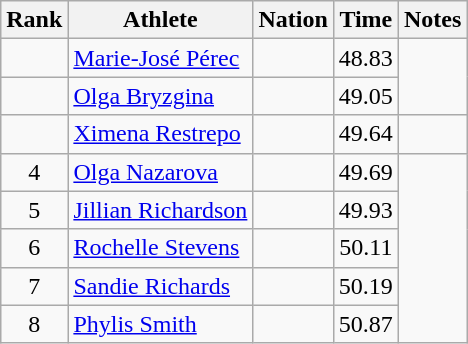<table class="wikitable sortable" style="text-align:center">
<tr>
<th>Rank</th>
<th>Athlete</th>
<th>Nation</th>
<th>Time</th>
<th>Notes</th>
</tr>
<tr>
<td></td>
<td align=left><a href='#'>Marie-José Pérec</a></td>
<td align=left></td>
<td>48.83</td>
</tr>
<tr>
<td></td>
<td align=left><a href='#'>Olga Bryzgina</a></td>
<td align=left></td>
<td>49.05</td>
</tr>
<tr>
<td></td>
<td align=left><a href='#'>Ximena Restrepo</a></td>
<td align=left></td>
<td>49.64</td>
<td><strong></strong></td>
</tr>
<tr>
<td>4</td>
<td align=left><a href='#'>Olga Nazarova</a></td>
<td align=left></td>
<td>49.69</td>
</tr>
<tr>
<td>5</td>
<td align=left><a href='#'>Jillian Richardson</a></td>
<td align=left></td>
<td>49.93</td>
</tr>
<tr>
<td>6</td>
<td align=left><a href='#'>Rochelle Stevens</a></td>
<td align=left></td>
<td>50.11</td>
</tr>
<tr>
<td>7</td>
<td align=left><a href='#'>Sandie Richards</a></td>
<td align=left></td>
<td>50.19</td>
</tr>
<tr>
<td>8</td>
<td align=left><a href='#'>Phylis Smith</a></td>
<td align=left></td>
<td>50.87</td>
</tr>
</table>
